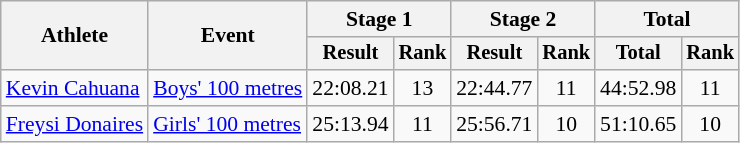<table class="wikitable" style="font-size:90%">
<tr>
<th rowspan=2>Athlete</th>
<th rowspan=2>Event</th>
<th colspan=2>Stage 1</th>
<th colspan=2>Stage 2</th>
<th colspan=2>Total</th>
</tr>
<tr style="font-size:95%">
<th>Result</th>
<th>Rank</th>
<th>Result</th>
<th>Rank</th>
<th>Total</th>
<th>Rank</th>
</tr>
<tr align=center>
<td align=left><a href='#'>Kevin Cahuana</a></td>
<td align=left><a href='#'>Boys' 100 metres</a></td>
<td>22:08.21</td>
<td>13</td>
<td>22:44.77</td>
<td>11</td>
<td>44:52.98</td>
<td>11</td>
</tr>
<tr align=center>
<td align=left><a href='#'>Freysi Donaires</a></td>
<td align=left><a href='#'>Girls' 100 metres</a></td>
<td>25:13.94</td>
<td>11</td>
<td>25:56.71</td>
<td>10</td>
<td>51:10.65</td>
<td>10</td>
</tr>
</table>
